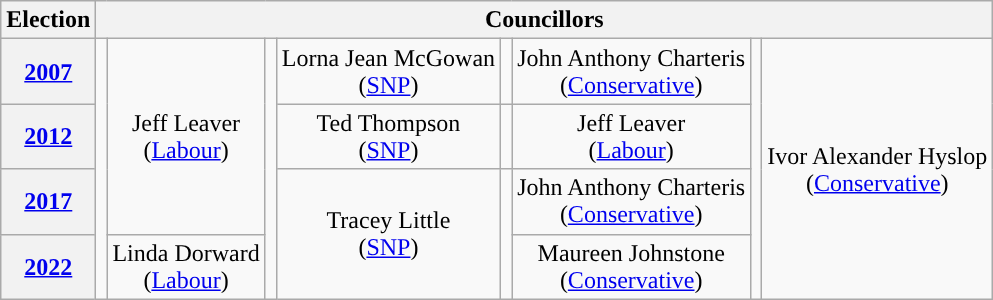<table class="wikitable" style="text-align:center">
<tr>
<th>Election</th>
<th colspan=8>Councillors</th>
</tr>
<tr>
<th><a href='#'>2007</a></th>
<td rowspan=4; style="background-color: "></td>
<td rowspan=3>Jeff Leaver<br>(<a href='#'>Labour</a>)</td>
<td rowspan=4; style="background-color: "></td>
<td>Lorna Jean McGowan<br>(<a href='#'>SNP</a>)</td>
<td style="background-color: "></td>
<td>John Anthony Charteris<br>(<a href='#'>Conservative</a>)</td>
<td rowspan=4; style="background-color: "></td>
<td rowspan=4>Ivor Alexander Hyslop<br>(<a href='#'>Conservative</a>)</td>
</tr>
<tr>
<th><a href='#'>2012</a></th>
<td>Ted Thompson<br>(<a href='#'>SNP</a>)</td>
<td style="background-color: "></td>
<td>Jeff Leaver<br>(<a href='#'>Labour</a>)</td>
</tr>
<tr>
<th><a href='#'>2017</a></th>
<td rowspan=2>Tracey Little<br>(<a href='#'>SNP</a>)</td>
<td rowspan=2; style="background-color: "></td>
<td>John Anthony Charteris<br>(<a href='#'>Conservative</a>)</td>
</tr>
<tr>
<th><a href='#'>2022</a></th>
<td>Linda Dorward<br>(<a href='#'>Labour</a>)</td>
<td>Maureen Johnstone<br>(<a href='#'>Conservative</a>)</td>
</tr>
</table>
